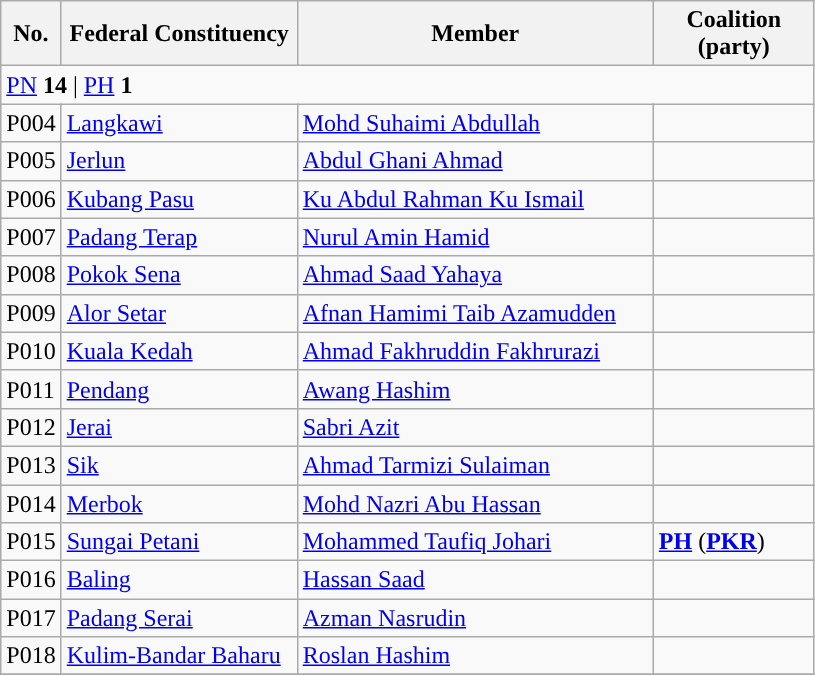<table class="wikitable sortable">
<tr>
<th style="width:30px;">No.</th>
<th style="width:150px;">Federal Constituency</th>
<th style="width:230px;">Member</th>
<th style="width:100px;">Coalition (party)</th>
</tr>
<tr>
<td colspan="4"><a href='#'>PN</a> <strong>14</strong> | <a href='#'>PH</a> <strong>1</strong></td>
</tr>
<tr>
<td>P004</td>
<td><a href='#'>Langkawi</a></td>
<td><a href='#'>Mohd Suhaimi Abdullah</a></td>
<td></td>
</tr>
<tr>
<td>P005</td>
<td><a href='#'>Jerlun</a></td>
<td><a href='#'>Abdul Ghani Ahmad</a></td>
<td></td>
</tr>
<tr>
<td>P006</td>
<td><a href='#'>Kubang Pasu</a></td>
<td><a href='#'>Ku Abdul Rahman Ku Ismail</a></td>
<td></td>
</tr>
<tr>
<td>P007</td>
<td><a href='#'>Padang Terap</a></td>
<td><a href='#'>Nurul Amin Hamid</a></td>
<td></td>
</tr>
<tr>
<td>P008</td>
<td><a href='#'>Pokok Sena</a></td>
<td><a href='#'>Ahmad Saad Yahaya</a></td>
<td></td>
</tr>
<tr>
<td>P009</td>
<td><a href='#'>Alor Setar</a></td>
<td><a href='#'>Afnan Hamimi Taib Azamudden</a></td>
<td></td>
</tr>
<tr>
<td>P010</td>
<td><a href='#'>Kuala Kedah</a></td>
<td><a href='#'>Ahmad Fakhruddin Fakhrurazi</a></td>
<td></td>
</tr>
<tr>
<td>P011</td>
<td><a href='#'>Pendang</a></td>
<td><a href='#'>Awang Hashim</a></td>
<td></td>
</tr>
<tr>
<td>P012</td>
<td><a href='#'>Jerai</a></td>
<td><a href='#'>Sabri Azit</a></td>
<td></td>
</tr>
<tr>
<td>P013</td>
<td><a href='#'>Sik</a></td>
<td><a href='#'>Ahmad Tarmizi Sulaiman</a></td>
<td></td>
</tr>
<tr>
<td>P014</td>
<td><a href='#'>Merbok</a></td>
<td><a href='#'>Mohd Nazri Abu Hassan</a></td>
<td></td>
</tr>
<tr>
<td>P015</td>
<td><a href='#'>Sungai Petani</a></td>
<td><a href='#'>Mohammed Taufiq Johari</a></td>
<td><strong><a href='#'>PH</a></strong> (<strong><a href='#'>PKR</a></strong>)</td>
</tr>
<tr>
<td>P016</td>
<td><a href='#'>Baling</a></td>
<td><a href='#'>Hassan Saad</a></td>
<td></td>
</tr>
<tr>
<td>P017</td>
<td><a href='#'>Padang Serai</a></td>
<td><a href='#'>Azman Nasrudin</a></td>
<td></td>
</tr>
<tr>
<td>P018</td>
<td><a href='#'>Kulim-Bandar Baharu</a></td>
<td><a href='#'>Roslan Hashim</a></td>
<td></td>
</tr>
<tr>
</tr>
</table>
